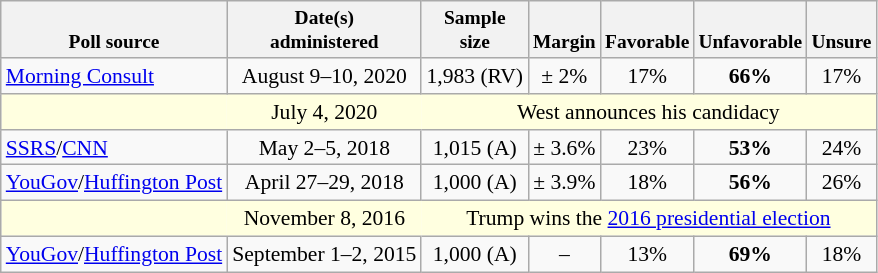<table class="wikitable sortable" style="font-size:90%;text-align:center;">
<tr valign=bottom style="font-size:90%;">
<th>Poll source</th>
<th data-sort-type="date">Date(s)<br>administered</th>
<th data-sort-type="number">Sample<br>size</th>
<th>Margin<br></th>
<th>Favorable</th>
<th>Unfavorable</th>
<th>Unsure</th>
</tr>
<tr>
<td style="text-align:left;"><a href='#'>Morning Consult</a></td>
<td data-sort-value="August 10, 2020">August 9–10, 2020</td>
<td>1,983 (RV)</td>
<td>± 2%</td>
<td>17%</td>
<td><strong>66%</strong></td>
<td>17%</td>
</tr>
<tr style="background:lightyellow;">
<td style="border-right-style:hidden;"></td>
<td style="border-right-style:hidden;">July 4, 2020</td>
<td colspan="10">West announces his candidacy</td>
</tr>
<tr>
<td style="text-align:left;"><a href='#'>SSRS</a>/<a href='#'>CNN</a></td>
<td data-sort-value="May 5, 2018">May 2–5, 2018</td>
<td>1,015 (A)</td>
<td>± 3.6%</td>
<td>23%</td>
<td><strong>53%</strong></td>
<td>24%</td>
</tr>
<tr>
<td style="text-align:left;"><a href='#'>YouGov</a>/<a href='#'>Huffington Post</a></td>
<td data-sort-value="April 29, 2018">April 27–29, 2018</td>
<td>1,000 (A)</td>
<td>± 3.9%</td>
<td>18%</td>
<td><strong>56%</strong></td>
<td>26%</td>
</tr>
<tr style="background:lightyellow;">
<td style="border-right-style:hidden;"></td>
<td style="border-right-style:hidden;">November 8, 2016</td>
<td colspan="10">Trump wins the <a href='#'>2016 presidential election</a></td>
</tr>
<tr>
<td style="text-align:left;"><a href='#'>YouGov</a>/<a href='#'>Huffington Post</a></td>
<td data-sort-value="September 2, 2015">September 1–2, 2015</td>
<td>1,000 (A)</td>
<td>–</td>
<td>13%</td>
<td><strong>69%</strong></td>
<td>18%</td>
</tr>
</table>
